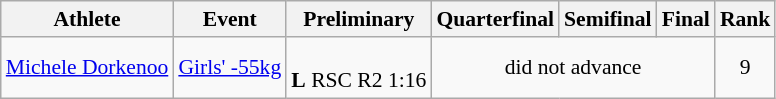<table class="wikitable" style="text-align:left; font-size:90%">
<tr>
<th>Athlete</th>
<th>Event</th>
<th>Preliminary</th>
<th>Quarterfinal</th>
<th>Semifinal</th>
<th>Final</th>
<th>Rank</th>
</tr>
<tr>
<td><a href='#'>Michele Dorkenoo</a></td>
<td><a href='#'>Girls' -55kg</a></td>
<td align=center> <br> <strong>L</strong> RSC R2 1:16</td>
<td align=center colspan=3>did not advance</td>
<td align=center>9</td>
</tr>
</table>
